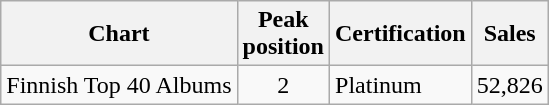<table class="wikitable">
<tr>
<th>Chart</th>
<th>Peak<br>position</th>
<th>Certification</th>
<th>Sales</th>
</tr>
<tr>
<td>Finnish Top 40 Albums</td>
<td style="text-align:center;">2</td>
<td>Platinum</td>
<td>52,826</td>
</tr>
</table>
